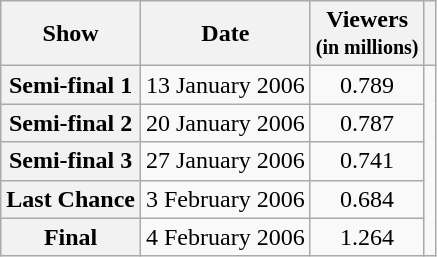<table class="wikitable plainrowheaders sortable" style="text-align:center">
<tr>
<th>Show</th>
<th>Date</th>
<th>Viewers<br><small>(in millions)</small></th>
<th></th>
</tr>
<tr>
<th scope="row">Semi-final 1</th>
<td>13 January 2006</td>
<td>0.789</td>
<td rowspan="5"></td>
</tr>
<tr>
<th scope="row">Semi-final 2</th>
<td>20 January 2006</td>
<td>0.787</td>
</tr>
<tr>
<th scope="row">Semi-final 3</th>
<td>27 January 2006</td>
<td>0.741</td>
</tr>
<tr>
<th scope="row">Last Chance</th>
<td>3 February 2006</td>
<td>0.684</td>
</tr>
<tr>
<th scope="row">Final</th>
<td>4 February 2006</td>
<td>1.264</td>
</tr>
</table>
